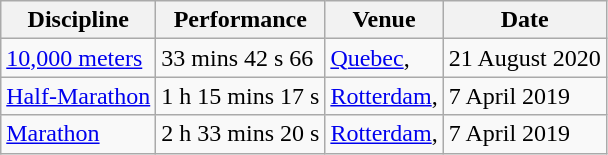<table class="wikitable">
<tr>
<th>Discipline</th>
<th>Performance</th>
<th>Venue</th>
<th>Date</th>
</tr>
<tr>
<td><a href='#'>10,000 meters</a></td>
<td>33 mins 42 s 66</td>
<td><a href='#'>Quebec</a>, </td>
<td>21 August 2020</td>
</tr>
<tr>
<td><a href='#'>Half-Marathon</a></td>
<td>1 h 15 mins 17 s</td>
<td><a href='#'>Rotterdam</a>, </td>
<td>7 April 2019</td>
</tr>
<tr>
<td><a href='#'>Marathon</a></td>
<td>2 h 33 mins 20 s</td>
<td><a href='#'>Rotterdam</a>, </td>
<td>7 April 2019</td>
</tr>
</table>
